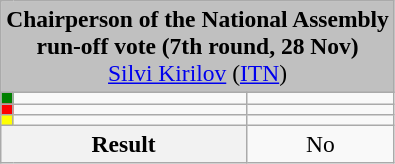<table class="wikitable mw-collapsible mw-collapsed" style="text-align:center; font-size:98%;">
<tr>
<td colspan="3" align="center" bgcolor="#C0C0C0"><strong>Chairperson of the National Assembly<br> run-off vote (7th round, 28 Nov)</strong><br><a href='#'>Silvi Kirilov</a> (<a href='#'>ITN</a>)</td>
</tr>
<tr>
<th style="width:1px; background:green;"></th>
<td style="text-align:left;"></td>
<td></td>
</tr>
<tr>
<th style="background:red;"></th>
<td style="text-align:left;"></td>
<td></td>
</tr>
<tr>
<th style="background:yellow;"></th>
<td style="text-align:left;"></td>
<td></td>
</tr>
<tr>
<th colspan="2">Result</th>
<td>No <br></td>
</tr>
</table>
